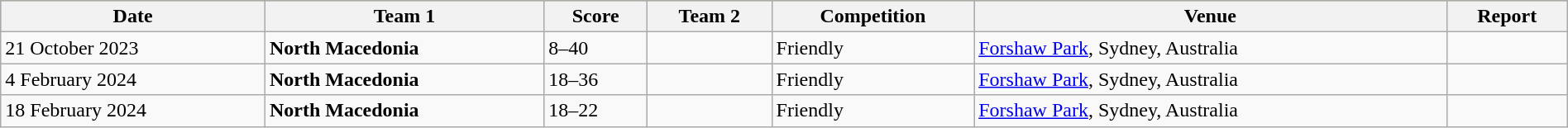<table class="wikitable" style="width:100%;">
<tr style="background:#bdb76b;">
<th>Date</th>
<th>Team 1</th>
<th>Score</th>
<th>Team 2</th>
<th>Competition</th>
<th>Venue</th>
<th>Report</th>
</tr>
<tr>
<td>21 October 2023</td>
<td> <strong>North Macedonia</strong></td>
<td>8–40</td>
<td></td>
<td>Friendly</td>
<td><a href='#'>Forshaw Park</a>, Sydney, Australia</td>
<td></td>
</tr>
<tr>
<td>4 February 2024</td>
<td> <strong>North Macedonia</strong></td>
<td>18–36</td>
<td></td>
<td>Friendly</td>
<td><a href='#'>Forshaw Park</a>, Sydney, Australia</td>
<td></td>
</tr>
<tr>
<td>18 February 2024</td>
<td> <strong>North Macedonia</strong></td>
<td>18–22</td>
<td></td>
<td>Friendly</td>
<td><a href='#'>Forshaw Park</a>, Sydney, Australia</td>
<td></td>
</tr>
</table>
